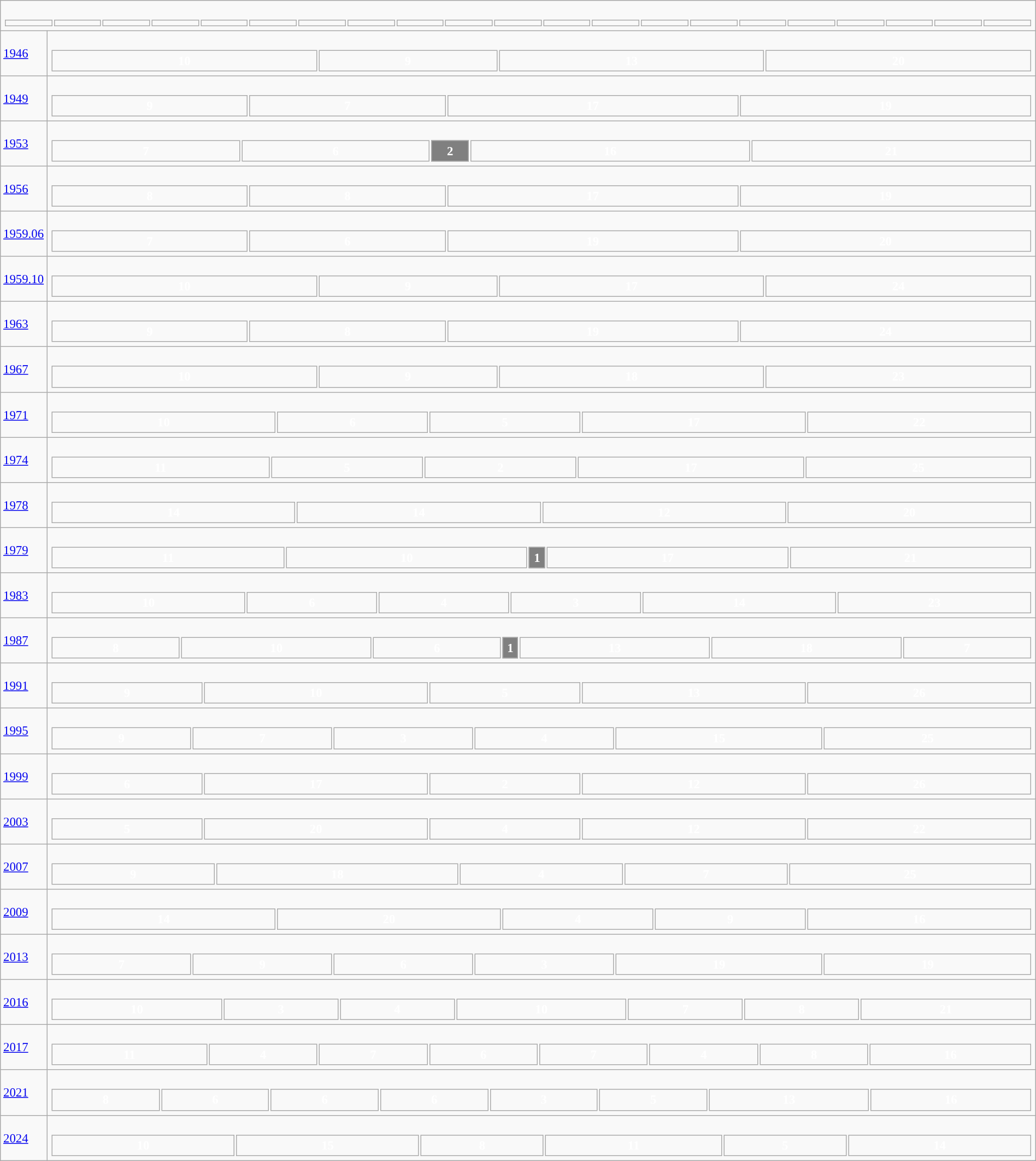<table class="wikitable" width="100%" style="border:solid #000000 1px;font-size:95%;">
<tr>
<td colspan="2"><br><table width="100%" style="font-size:90%;">
<tr>
<td width="50"></td>
<td></td>
<td></td>
<td></td>
<td></td>
<td></td>
<td></td>
<td></td>
<td></td>
<td></td>
<td></td>
<td></td>
<td></td>
<td></td>
<td></td>
<td></td>
<td></td>
<td></td>
<td></td>
<td></td>
<td></td>
</tr>
</table>
</td>
</tr>
<tr>
<td width="50"><a href='#'>1946</a></td>
<td><br><table style="width:100%; text-align:center; font-weight:bold; color:white;">
<tr>
<td style="background-color: ">10</td>
<td style="background-color: ">9</td>
<td style="background-color: ">13</td>
<td style="background-color: ">20</td>
</tr>
</table>
</td>
</tr>
<tr>
<td><a href='#'>1949</a></td>
<td><br><table style="width:100%; text-align:center; font-weight:bold; color:white;">
<tr>
<td style="background-color: ">9</td>
<td style="background-color: ">7</td>
<td style="background-color: ">17</td>
<td style="background-color: ">19</td>
</tr>
</table>
</td>
</tr>
<tr>
<td><a href='#'>1953</a></td>
<td><br><table style="width:100%; text-align:center; font-weight:bold; color:white;">
<tr>
<td style="background-color: ">7</td>
<td style="background-color: ">6</td>
<td style="background-color: #808080;                                                                   width:  3.85%">2</td>
<td style="background-color: ">16</td>
<td style="background-color: ">21</td>
</tr>
</table>
</td>
</tr>
<tr>
<td><a href='#'>1956</a></td>
<td><br><table style="width:100%; text-align:center; font-weight:bold; color:white;">
<tr>
<td style="background-color: ">8</td>
<td style="background-color: ">8</td>
<td style="background-color: ">17</td>
<td style="background-color: ">19</td>
</tr>
</table>
</td>
</tr>
<tr>
<td><a href='#'>1959.06</a></td>
<td><br><table style="width:100%; text-align:center; font-weight:bold; color:white;">
<tr>
<td style="background-color: ">7</td>
<td style="background-color: ">6</td>
<td style="background-color: ">19</td>
<td style="background-color: ">20</td>
</tr>
</table>
</td>
</tr>
<tr>
<td><a href='#'>1959.10</a></td>
<td><br><table style="width:100%; text-align:center; font-weight:bold; color:white;">
<tr>
<td style="background-color: ">10</td>
<td style="background-color: ">9</td>
<td style="background-color: ">17</td>
<td style="background-color: ">24</td>
</tr>
</table>
</td>
</tr>
<tr>
<td><a href='#'>1963</a></td>
<td><br><table style="width:100%; text-align:center; font-weight:bold; color:white;">
<tr>
<td style="background-color: ">9</td>
<td style="background-color: ">8</td>
<td style="background-color: ">19</td>
<td style="background-color: ">24</td>
</tr>
</table>
</td>
</tr>
<tr>
<td><a href='#'>1967</a></td>
<td><br><table style="width:100%; text-align:center; font-weight:bold; color:white;">
<tr>
<td style="background-color: ">10</td>
<td style="background-color: ">9</td>
<td style="background-color: ">18</td>
<td style="background-color: ">23</td>
</tr>
</table>
</td>
</tr>
<tr>
<td><a href='#'>1971</a></td>
<td><br><table style="width:100%; text-align:center; font-weight:bold; color:white;">
<tr>
<td style="background-color: ">10</td>
<td style="background-color: ">6</td>
<td style="background-color: ">5</td>
<td style="background-color: ">17</td>
<td style="background-color: ">22</td>
</tr>
</table>
</td>
</tr>
<tr>
<td><a href='#'>1974</a></td>
<td><br><table style="width:100%; text-align:center; font-weight:bold; color:white;">
<tr>
<td style="background-color: ">11</td>
<td style="background-color: ">5</td>
<td style="background-color: ">2</td>
<td style="background-color: ">17</td>
<td style="background-color: ">25</td>
</tr>
</table>
</td>
</tr>
<tr>
<td><a href='#'>1978</a></td>
<td><br><table style="width:100%; text-align:center; font-weight:bold; color:white;">
<tr>
<td style="background-color: ">14</td>
<td style="background-color: ">14</td>
<td style="background-color: ">12</td>
<td style="background-color: ">20</td>
</tr>
</table>
</td>
</tr>
<tr>
<td><a href='#'>1979</a></td>
<td><br><table style="width:100%; text-align:center; font-weight:bold; color:white;">
<tr>
<td style="background-color: ">11</td>
<td style="background-color: ">10</td>
<td style="background-color: #808080;                                                                   width:  1.67%">1</td>
<td style="background-color: ">17</td>
<td style="background-color: ">21</td>
</tr>
</table>
</td>
</tr>
<tr>
<td><a href='#'>1983</a></td>
<td><br><table style="width:100%; text-align:center; font-weight:bold; color:white;">
<tr>
<td style="background-color: ">10</td>
<td style="background-color: ">6</td>
<td style="background-color: ">4</td>
<td style="background-color: ">3</td>
<td style="background-color: ">14</td>
<td style="background-color: ">23</td>
</tr>
</table>
</td>
</tr>
<tr>
<td><a href='#'>1987</a></td>
<td><br><table style="width:100%; text-align:center; font-weight:bold; color:white;">
<tr>
<td style="background-color: ">8</td>
<td style="background-color: ">10</td>
<td style="background-color: ">6</td>
<td style="background-color: #808080;                                                                   width:  1.59%">1</td>
<td style="background-color: ">13</td>
<td style="background-color: ">18</td>
<td style="background-color: ">7</td>
</tr>
</table>
</td>
</tr>
<tr>
<td><a href='#'>1991</a></td>
<td><br><table style="width:100%; text-align:center; font-weight:bold; color:white;">
<tr>
<td style="background-color: ">9</td>
<td style="background-color: ">10</td>
<td style="background-color: ">5</td>
<td style="background-color: ">13</td>
<td style="background-color: ">26</td>
</tr>
</table>
</td>
</tr>
<tr>
<td><a href='#'>1995</a></td>
<td><br><table style="width:100%; text-align:center; font-weight:bold; color:white;">
<tr>
<td style="background-color: ">9</td>
<td style="background-color: ">7</td>
<td style="background-color: ">3</td>
<td style="background-color: ">4</td>
<td style="background-color: ">15</td>
<td style="background-color: ">25</td>
</tr>
</table>
</td>
</tr>
<tr>
<td><a href='#'>1999</a></td>
<td><br><table style="width:100%; text-align:center; font-weight:bold; color:white;">
<tr>
<td style="background-color: ">6</td>
<td style="background-color: ">17</td>
<td style="background-color: ">2</td>
<td style="background-color: ">12</td>
<td style="background-color: ">26</td>
</tr>
</table>
</td>
</tr>
<tr>
<td><a href='#'>2003</a></td>
<td><br><table style="width:100%; text-align:center; font-weight:bold; color:white;">
<tr>
<td style="background-color: ">5</td>
<td style="background-color: ">20</td>
<td style="background-color: ">4</td>
<td style="background-color: ">12</td>
<td style="background-color: ">22</td>
</tr>
</table>
</td>
</tr>
<tr>
<td><a href='#'>2007</a></td>
<td><br><table style="width:100%; text-align:center; font-weight:bold; color:white;">
<tr>
<td style="background-color: ">9</td>
<td style="background-color: ">18</td>
<td style="background-color: ">4</td>
<td style="background-color: ">7</td>
<td style="background-color: ">25</td>
</tr>
</table>
</td>
</tr>
<tr>
<td><a href='#'>2009</a></td>
<td><br><table style="width:100%; text-align:center; font-weight:bold; color:white;">
<tr>
<td style="background-color: ">14</td>
<td style="background-color: ">20</td>
<td style="background-color: ">4</td>
<td style="background-color: ">9</td>
<td style="background-color: ">16</td>
</tr>
</table>
</td>
</tr>
<tr>
<td><a href='#'>2013</a></td>
<td><br><table style="width:100%; text-align:center; font-weight:bold; color:white;">
<tr>
<td style="background-color: ">7</td>
<td style="background-color: ">9</td>
<td style="background-color: ">6</td>
<td style="background-color: ">3</td>
<td style="background-color: ">19</td>
<td style="background-color: ">19</td>
</tr>
</table>
</td>
</tr>
<tr>
<td><a href='#'>2016</a></td>
<td><br><table style="width:100%; text-align:center; font-weight:bold; color:white;">
<tr>
<td style="background-color: ">10</td>
<td style="background-color: ">3</td>
<td style="background-color: ">4</td>
<td style="background-color: ">10</td>
<td style="background-color: ">7</td>
<td style="background-color: ">8</td>
<td style="background-color: ">21</td>
</tr>
</table>
</td>
</tr>
<tr>
<td><a href='#'>2017</a></td>
<td><br><table style="width:100%; text-align:center; font-weight:bold; color:white;">
<tr>
<td style="background-color: ">11</td>
<td style="background-color: ">4</td>
<td style="background-color: ">7</td>
<td style="background-color: ">6</td>
<td style="background-color: ">7</td>
<td style="background-color: ">4</td>
<td style="background-color: ">8</td>
<td style="background-color: ">16</td>
</tr>
</table>
</td>
</tr>
<tr>
<td><a href='#'>2021</a></td>
<td><br><table style="width:100%; text-align:center; font-weight:bold; color:white;">
<tr>
<td style="background-color: ">8</td>
<td style="background-color: ">6</td>
<td style="background-color: ">6</td>
<td style="background-color: ">6</td>
<td style="background-color: ">3</td>
<td style="background-color: ">5</td>
<td style="background-color: ">13</td>
<td style="background-color: ">16</td>
</tr>
</table>
</td>
</tr>
<tr>
<td><a href='#'>2024</a></td>
<td><br><table style="width:100%; text-align:center; font-weight:bold; color:white;">
<tr>
<td style="background-color: ">10</td>
<td style="background-color: ">15</td>
<td style="background-color: ">8</td>
<td style="background-color: ">11</td>
<td style="background-color: ">5</td>
<td style="background-color: ">14</td>
</tr>
</table>
</td>
</tr>
</table>
